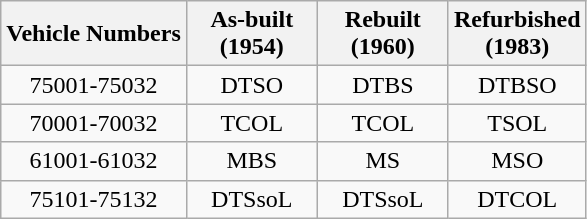<table class="wikitable">
<tr>
<th>Vehicle Numbers</th>
<th width=80>As-built <br>(1954)</th>
<th width=80>Rebuilt <br>(1960)</th>
<th width=80>Refurbished <br>(1983)</th>
</tr>
<tr>
<td align=center>75001-75032</td>
<td align=center>DTSO</td>
<td align=center>DTBS</td>
<td align=center>DTBSO</td>
</tr>
<tr>
<td align="center">70001-70032</td>
<td align="center">TCOL</td>
<td align="center">TCOL</td>
<td align="center">TSOL</td>
</tr>
<tr>
<td align=center>61001-61032</td>
<td align=center>MBS</td>
<td align=center>MS</td>
<td align=center>MSO</td>
</tr>
<tr>
<td align=center>75101-75132</td>
<td align=center>DTSsoL</td>
<td align=center>DTSsoL</td>
<td align=center>DTCOL</td>
</tr>
</table>
